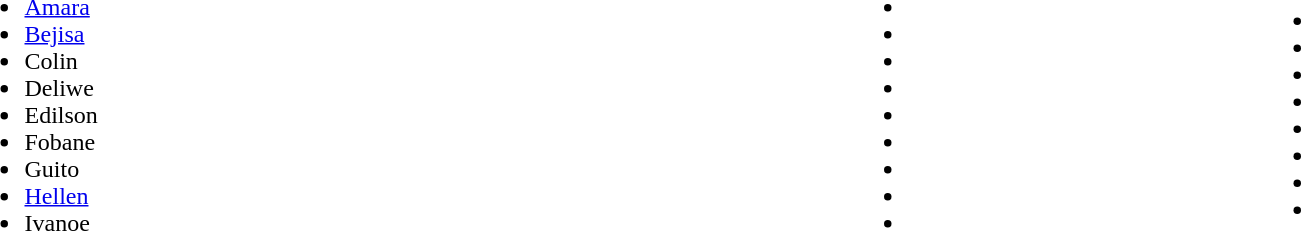<table style="width:90%;">
<tr>
<td><br><ul><li><a href='#'>Amara</a></li><li><a href='#'>Bejisa</a></li><li>Colin</li><li>Deliwe</li><li>Edilson</li><li>Fobane</li><li>Guito</li><li><a href='#'>Hellen</a></li><li>Ivanoe</li></ul></td>
<td><br><ul><li></li><li></li><li></li><li></li><li></li><li></li><li></li><li></li><li></li></ul></td>
<td><br><ul><li></li><li></li><li></li><li></li><li></li><li></li><li></li><li></li></ul></td>
</tr>
</table>
